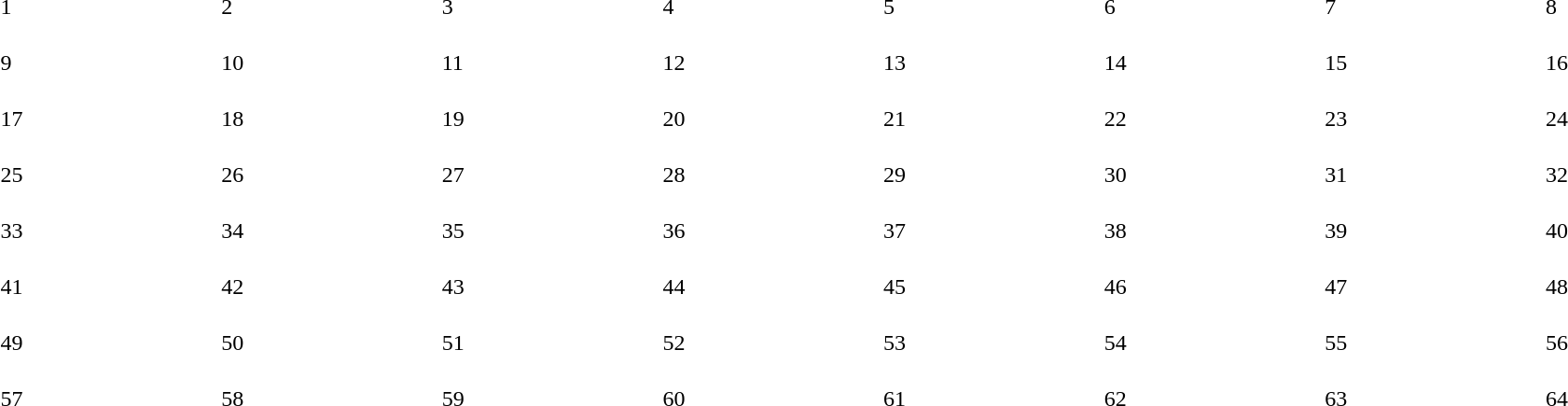<table class="center" style="background: transparent; width: 100%; table-layout: fixed">
<tr style="vertical-align: top">
<td>1<br><br></td>
<td>2<br><br></td>
<td>3<br><br></td>
<td>4<br><br></td>
<td>5<br><br></td>
<td>6<br><br></td>
<td>7<br><br></td>
<td>8<br><br></td>
</tr>
<tr style="vertical-align: top">
<td>9<br><br></td>
<td>10<br><br></td>
<td>11<br><br></td>
<td>12<br><br></td>
<td>13<br><br></td>
<td>14<br><br></td>
<td>15<br><br></td>
<td>16<br><br></td>
</tr>
<tr style="vertical-align: top">
<td>17<br><br></td>
<td>18<br><br></td>
<td>19<br><br></td>
<td>20<br><br></td>
<td>21<br><br></td>
<td>22<br><br></td>
<td>23<br><br></td>
<td>24<br><br></td>
</tr>
<tr style="vertical-align: top">
<td>25<br><br></td>
<td>26<br><br></td>
<td>27<br><br></td>
<td>28<br><br></td>
<td>29<br><br></td>
<td>30<br><br></td>
<td>31<br><br></td>
<td>32<br><br></td>
</tr>
<tr style="vertical-align: top">
<td>33<br><br></td>
<td>34<br><br></td>
<td>35<br><br></td>
<td>36<br><br></td>
<td>37<br><br></td>
<td>38<br><br></td>
<td>39<br><br></td>
<td>40<br><br></td>
</tr>
<tr style="vertical-align: top">
<td>41<br><br></td>
<td>42<br><br></td>
<td>43<br><br></td>
<td>44<br><br></td>
<td>45<br><br></td>
<td>46<br><br></td>
<td>47<br><br></td>
<td>48<br><br></td>
</tr>
<tr style="vertical-align: top">
<td>49<br><br></td>
<td>50<br><br></td>
<td>51<br><br></td>
<td>52<br><br></td>
<td>53<br><br></td>
<td>54<br><br></td>
<td>55<br><br></td>
<td>56<br><br></td>
</tr>
<tr style="vertical-align: top">
<td>57<br><br></td>
<td>58<br><br></td>
<td>59<br><br></td>
<td>60<br><br></td>
<td>61<br><br></td>
<td>62<br><br></td>
<td>63<br><br></td>
<td>64<br><br></td>
</tr>
</table>
